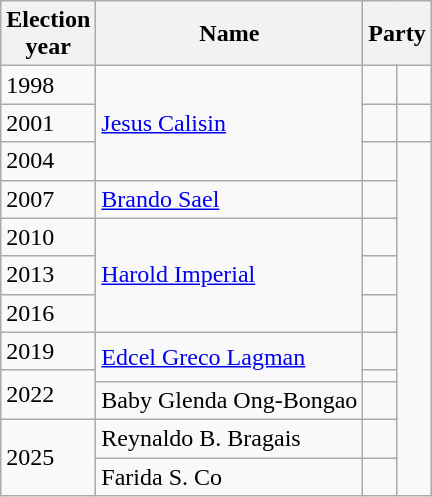<table class=wikitable>
<tr>
<th>Election<br>year</th>
<th>Name</th>
<th colspan=2>Party</th>
</tr>
<tr>
<td>1998</td>
<td rowspan="3"><a href='#'>Jesus Calisin</a></td>
<td></td>
<td></td>
</tr>
<tr>
<td>2001</td>
<td></td>
<td></td>
</tr>
<tr>
<td>2004</td>
<td></td>
</tr>
<tr>
<td>2007</td>
<td><a href='#'>Brando Sael</a></td>
<td></td>
</tr>
<tr>
<td>2010</td>
<td rowspan=3><a href='#'>Harold Imperial</a></td>
<td></td>
</tr>
<tr>
<td>2013</td>
<td></td>
</tr>
<tr>
<td>2016</td>
<td></td>
</tr>
<tr>
<td>2019</td>
<td rowspan=2><a href='#'>Edcel Greco Lagman</a></td>
<td></td>
</tr>
<tr>
<td rowspan="2">2022</td>
<td></td>
</tr>
<tr>
<td>Baby Glenda Ong-Bongao</td>
<td></td>
</tr>
<tr>
<td rowspan="2">2025</td>
<td>Reynaldo B. Bragais</td>
<td></td>
</tr>
<tr>
<td>Farida S. Co</td>
<td></td>
</tr>
</table>
